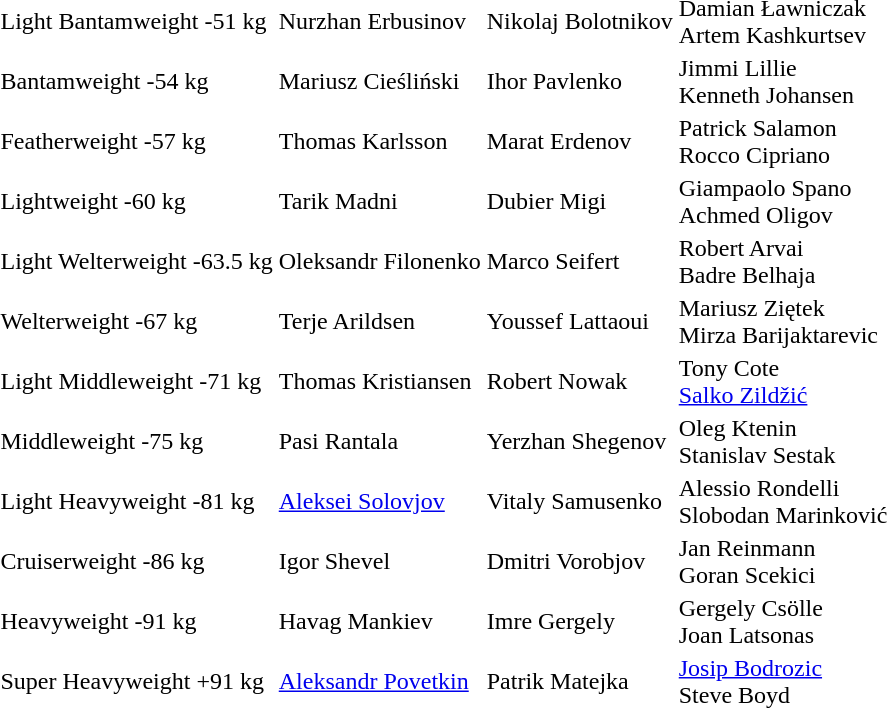<table>
<tr>
<td>Light Bantamweight -51 kg</td>
<td>Nurzhan Erbusinov </td>
<td>Nikolaj Bolotnikov </td>
<td>Damian Ławniczak <br>Artem Kashkurtsev </td>
</tr>
<tr>
<td>Bantamweight -54 kg</td>
<td>Mariusz Cieśliński </td>
<td>Ihor Pavlenko </td>
<td>Jimmi Lillie <br>Kenneth Johansen </td>
</tr>
<tr>
<td>Featherweight -57 kg</td>
<td>Thomas Karlsson </td>
<td>Marat Erdenov </td>
<td>Patrick Salamon <br>Rocco Cipriano </td>
</tr>
<tr>
<td>Lightweight -60 kg</td>
<td>Tarik Madni </td>
<td>Dubier Migi </td>
<td>Giampaolo Spano <br>Achmed Oligov </td>
</tr>
<tr>
<td>Light Welterweight -63.5 kg</td>
<td>Oleksandr Filonenko </td>
<td>Marco Seifert </td>
<td>Robert Arvai <br>Badre Belhaja </td>
</tr>
<tr>
<td>Welterweight -67 kg</td>
<td>Terje Arildsen </td>
<td>Youssef Lattaoui </td>
<td>Mariusz Ziętek <br>Mirza Barijaktarevic </td>
</tr>
<tr>
<td>Light Middleweight -71 kg</td>
<td>Thomas Kristiansen </td>
<td>Robert Nowak </td>
<td>Tony Cote <br><a href='#'>Salko Zildžić</a> </td>
</tr>
<tr>
<td>Middleweight -75 kg</td>
<td>Pasi Rantala </td>
<td>Yerzhan Shegenov </td>
<td>Oleg Ktenin <br>Stanislav Sestak </td>
</tr>
<tr>
<td>Light Heavyweight -81 kg</td>
<td><a href='#'>Aleksei Solovjov</a> </td>
<td>Vitaly Samusenko </td>
<td>Alessio Rondelli <br>Slobodan Marinković </td>
</tr>
<tr>
<td>Cruiserweight -86 kg</td>
<td>Igor Shevel </td>
<td>Dmitri Vorobjov </td>
<td>Jan Reinmann <br>Goran Scekici </td>
</tr>
<tr>
<td>Heavyweight -91 kg</td>
<td>Havag Mankiev </td>
<td>Imre Gergely </td>
<td>Gergely Csölle <br>Joan Latsonas </td>
</tr>
<tr>
<td>Super Heavyweight +91 kg</td>
<td><a href='#'>Aleksandr Povetkin</a> </td>
<td>Patrik Matejka </td>
<td><a href='#'>Josip Bodrozic</a> <br>Steve Boyd </td>
</tr>
<tr>
</tr>
</table>
